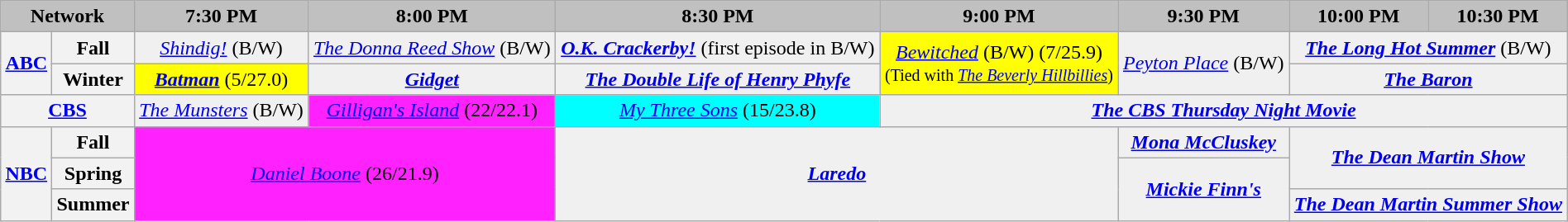<table class="wikitable" style="width:100%;margin-right:0;text-align:center">
<tr>
<th colspan="2" style="background-color:#C0C0C0;text-align:center">Network</th>
<th style="background-color:#C0C0C0;text-align:center">7:30 PM</th>
<th style="background-color:#C0C0C0;text-align:center">8:00 PM</th>
<th style="background-color:#C0C0C0;text-align:center">8:30 PM</th>
<th style="background-color:#C0C0C0;text-align:center">9:00 PM</th>
<th style="background-color:#C0C0C0;text-align:center">9:30 PM</th>
<th style="background-color:#C0C0C0;text-align:center">10:00 PM</th>
<th style="background-color:#C0C0C0;text-align:center">10:30 PM</th>
</tr>
<tr>
<th rowspan="2"><a href='#'>ABC</a></th>
<th>Fall</th>
<td bgcolor="#F0F0F0"><em><a href='#'>Shindig!</a></em> (B/W)</td>
<td bgcolor="#F0F0F0"><em><a href='#'>The Donna Reed Show</a></em> (B/W)</td>
<td bgcolor="#F0F0F0"><strong><em><a href='#'>O.K. Crackerby!</a></em></strong> (first episode in B/W)</td>
<td bgcolor="#FFFF00" rowspan="2"><em><a href='#'>Bewitched</a></em> (B/W) (7/25.9)<br><small>(Tied with <em><a href='#'>The Beverly Hillbillies</a></em>)</small></td>
<td rowspan="2" bgcolor="#F0F0F0"><em><a href='#'>Peyton Place</a></em> (B/W)</td>
<td bgcolor="#F0F0F0" colspan="2"><strong><em><a href='#'>The Long Hot Summer</a></em></strong> (B/W)</td>
</tr>
<tr>
<th>Winter</th>
<td bgcolor="#FFFF00"><strong><em><a href='#'>Batman</a></em></strong> (5/27.0)</td>
<td bgcolor="#F0F0F0"><strong><em><a href='#'>Gidget</a></em></strong></td>
<td bgcolor="#F0F0F0"><strong><em><a href='#'>The Double Life of Henry Phyfe</a></em></strong></td>
<td bgcolor="#F0F0F0" colspan="2"><strong><em><a href='#'>The Baron</a></em></strong></td>
</tr>
<tr>
<th colspan="2"><a href='#'>CBS</a></th>
<td bgcolor="#F0F0F0"><em><a href='#'>The Munsters</a></em> (B/W)</td>
<td bgcolor="#FF22FF"><em><a href='#'>Gilligan's Island</a></em> (22/22.1)</td>
<td bgcolor="#00FFFF"><em><a href='#'>My Three Sons</a></em> (15/23.8)</td>
<td bgcolor="#F0F0F0" colspan="4"><strong><em><a href='#'>The CBS Thursday Night Movie</a></em></strong></td>
</tr>
<tr>
<th rowspan="3"><a href='#'>NBC</a></th>
<th>Fall</th>
<td bgcolor="#FF22FF" colspan="2" rowspan="3"><em><a href='#'>Daniel Boone</a></em> (26/21.9)</td>
<td bgcolor="#F0F0F0" colspan="2" rowspan="3"><strong><em><a href='#'>Laredo</a></em></strong></td>
<td bgcolor="#F0F0F0"><strong><em><a href='#'>Mona McCluskey</a></em></strong></td>
<td bgcolor="#F0F0F0" colspan="2" rowspan="2"><strong><em><a href='#'>The Dean Martin Show</a></em></strong></td>
</tr>
<tr>
<th>Spring</th>
<td bgcolor="#F0F0F0" rowspan="2"><strong><em><a href='#'>Mickie Finn's</a></em></strong></td>
</tr>
<tr>
<th>Summer</th>
<td bgcolor="#F0F0F0" colspan="2"><strong><em><a href='#'>The Dean Martin Summer Show</a></em></strong></td>
</tr>
</table>
